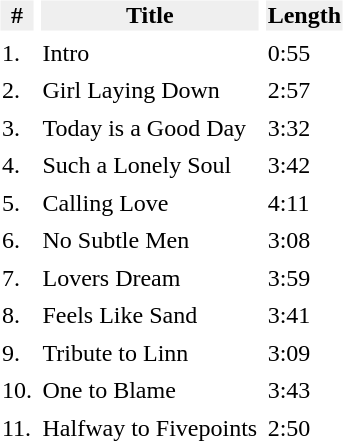<table BORDER="0" CELLSPACING="5">
<tr>
<th STYLE="background:#efefef;"><strong>#</strong></th>
<th STYLE="background:#efefef;"><strong>Title</strong></th>
<th STYLE="background:#efefef;"><strong>Length</strong></th>
</tr>
<tr --->
<td>1.</td>
<td>Intro</td>
<td>0:55</td>
<td></td>
</tr>
<tr --->
<td>2.</td>
<td>Girl Laying Down</td>
<td>2:57</td>
<td></td>
</tr>
<tr --->
<td>3.</td>
<td>Today is a Good Day</td>
<td>3:32</td>
<td></td>
</tr>
<tr --->
<td>4.</td>
<td>Such a Lonely Soul</td>
<td>3:42</td>
<td></td>
</tr>
<tr --->
<td>5.</td>
<td>Calling Love</td>
<td>4:11</td>
<td></td>
</tr>
<tr --->
<td>6.</td>
<td>No Subtle Men</td>
<td>3:08</td>
<td></td>
</tr>
<tr --->
<td>7.</td>
<td>Lovers Dream</td>
<td>3:59</td>
<td></td>
</tr>
<tr --->
<td>8.</td>
<td>Feels Like Sand</td>
<td>3:41</td>
<td></td>
</tr>
<tr --->
<td>9.</td>
<td>Tribute to Linn</td>
<td>3:09</td>
<td></td>
</tr>
<tr --->
<td>10.</td>
<td>One to Blame</td>
<td>3:43</td>
<td></td>
</tr>
<tr --->
<td>11.</td>
<td>Halfway to Fivepoints</td>
<td>2:50</td>
<td></td>
</tr>
</table>
